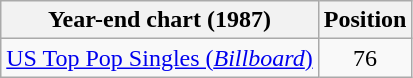<table class="wikitable">
<tr>
<th>Year-end chart (1987)</th>
<th>Position</th>
</tr>
<tr>
<td><a href='#'>US Top Pop Singles (<em>Billboard</em>)</a></td>
<td style="text-align:center;">76</td>
</tr>
</table>
